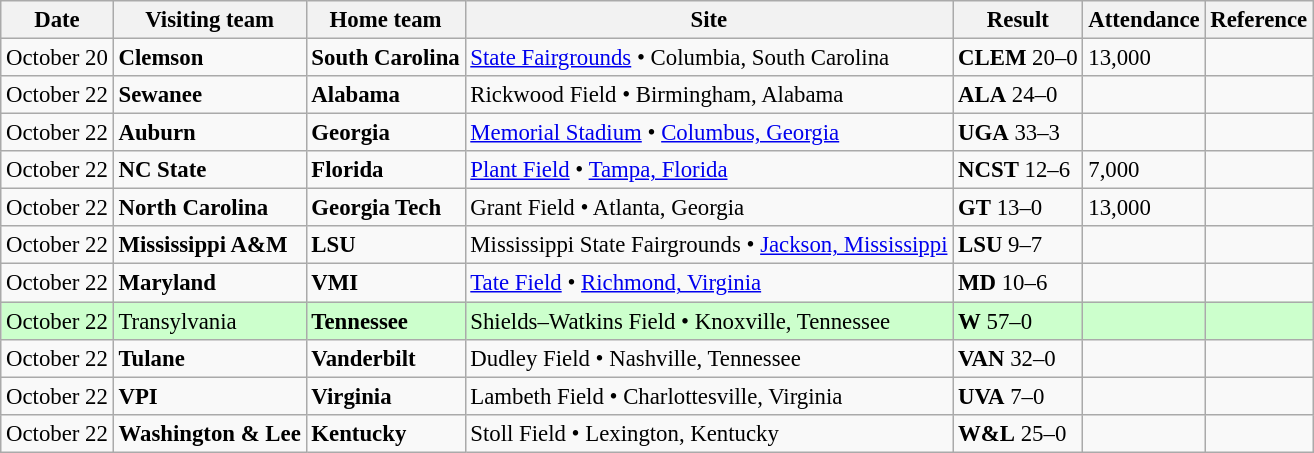<table class="wikitable" style="font-size:95%;">
<tr>
<th>Date</th>
<th>Visiting team</th>
<th>Home team</th>
<th>Site</th>
<th>Result</th>
<th>Attendance</th>
<th class="unsortable">Reference</th>
</tr>
<tr bgcolor=>
<td>October 20</td>
<td><strong>Clemson</strong></td>
<td><strong>South Carolina</strong></td>
<td><a href='#'>State Fairgrounds</a> • Columbia, South Carolina</td>
<td><strong>CLEM</strong> 20–0</td>
<td>13,000</td>
<td></td>
</tr>
<tr bgcolor=>
<td>October 22</td>
<td><strong>Sewanee</strong></td>
<td><strong>Alabama</strong></td>
<td>Rickwood Field • Birmingham, Alabama</td>
<td><strong>ALA</strong> 24–0</td>
<td></td>
<td></td>
</tr>
<tr bgcolor=>
<td>October 22</td>
<td><strong>Auburn</strong></td>
<td><strong>Georgia</strong></td>
<td><a href='#'>Memorial Stadium</a> • <a href='#'>Columbus, Georgia</a></td>
<td><strong>UGA</strong> 33–3</td>
<td></td>
<td></td>
</tr>
<tr bgcolor=>
<td>October 22</td>
<td><strong>NC State</strong></td>
<td><strong>Florida</strong></td>
<td><a href='#'>Plant Field</a> • <a href='#'>Tampa, Florida</a></td>
<td><strong>NCST</strong> 12–6</td>
<td>7,000</td>
<td></td>
</tr>
<tr bgcolor=>
<td>October 22</td>
<td><strong>North Carolina</strong></td>
<td><strong>Georgia Tech</strong></td>
<td>Grant Field • Atlanta, Georgia</td>
<td><strong>GT</strong> 13–0</td>
<td>13,000</td>
<td></td>
</tr>
<tr bgcolor=>
<td>October 22</td>
<td><strong>Mississippi A&M</strong></td>
<td><strong>LSU</strong></td>
<td>Mississippi State Fairgrounds • <a href='#'>Jackson, Mississippi</a></td>
<td><strong>LSU</strong> 9–7</td>
<td></td>
<td></td>
</tr>
<tr bgcolor=>
<td>October 22</td>
<td><strong>Maryland</strong></td>
<td><strong>VMI</strong></td>
<td><a href='#'>Tate Field</a> • <a href='#'>Richmond, Virginia</a></td>
<td><strong>MD</strong> 10–6</td>
<td></td>
<td></td>
</tr>
<tr bgcolor=ccffcc>
<td>October 22</td>
<td>Transylvania</td>
<td><strong>Tennessee</strong></td>
<td>Shields–Watkins Field • Knoxville, Tennessee</td>
<td><strong>W</strong> 57–0</td>
<td></td>
<td></td>
</tr>
<tr bgcolor=>
<td>October 22</td>
<td><strong>Tulane</strong></td>
<td><strong>Vanderbilt</strong></td>
<td>Dudley Field • Nashville, Tennessee</td>
<td><strong>VAN</strong> 32–0</td>
<td></td>
<td></td>
</tr>
<tr bgcolor=>
<td>October 22</td>
<td><strong>VPI</strong></td>
<td><strong>Virginia</strong></td>
<td>Lambeth Field • Charlottesville, Virginia</td>
<td><strong>UVA</strong> 7–0</td>
<td></td>
<td></td>
</tr>
<tr bgcolor=>
<td>October 22</td>
<td><strong>Washington & Lee</strong></td>
<td><strong>Kentucky</strong></td>
<td>Stoll Field • Lexington, Kentucky</td>
<td><strong>W&L</strong> 25–0</td>
<td></td>
<td></td>
</tr>
</table>
